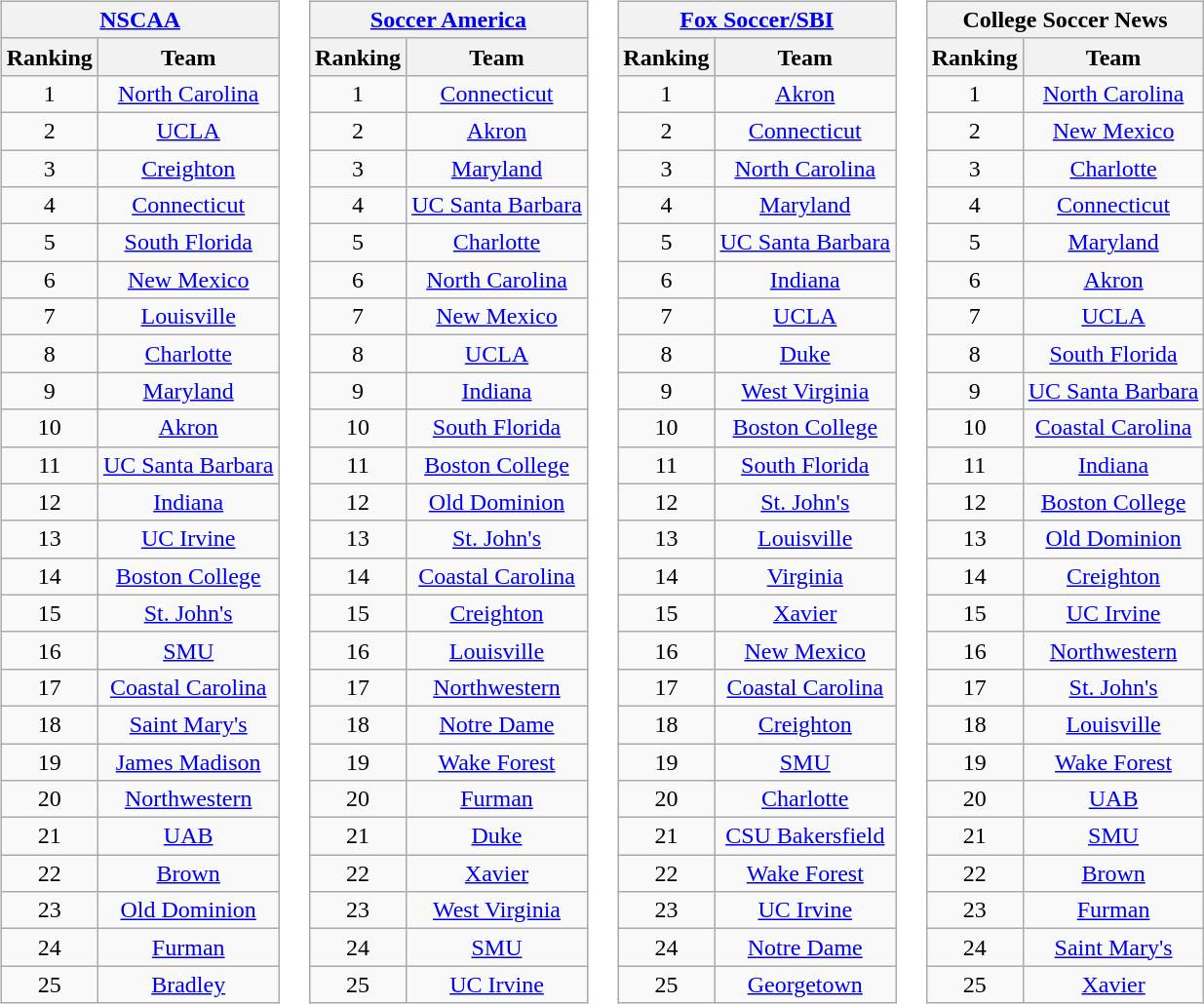<table>
<tr style="vertical-align:top;">
<td><br><table class="wikitable" style="text-align:center;">
<tr>
<th colspan=2><a href='#'>NSCAA</a></th>
</tr>
<tr>
<th>Ranking</th>
<th>Team</th>
</tr>
<tr>
<td>1</td>
<td><a href='#'>North Carolina</a></td>
</tr>
<tr>
<td>2</td>
<td><a href='#'>UCLA</a></td>
</tr>
<tr>
<td>3</td>
<td><a href='#'>Creighton</a></td>
</tr>
<tr>
<td>4</td>
<td><a href='#'>Connecticut</a></td>
</tr>
<tr>
<td>5</td>
<td><a href='#'>South Florida</a></td>
</tr>
<tr>
<td>6</td>
<td><a href='#'>New Mexico</a></td>
</tr>
<tr>
<td>7</td>
<td><a href='#'>Louisville</a></td>
</tr>
<tr>
<td>8</td>
<td><a href='#'>Charlotte</a></td>
</tr>
<tr>
<td>9</td>
<td><a href='#'>Maryland</a></td>
</tr>
<tr>
<td>10</td>
<td><a href='#'>Akron</a></td>
</tr>
<tr>
<td>11</td>
<td><a href='#'>UC Santa Barbara</a></td>
</tr>
<tr>
<td>12</td>
<td><a href='#'>Indiana</a></td>
</tr>
<tr>
<td>13</td>
<td><a href='#'>UC Irvine</a></td>
</tr>
<tr>
<td>14</td>
<td><a href='#'>Boston College</a></td>
</tr>
<tr>
<td>15</td>
<td><a href='#'>St. John's</a></td>
</tr>
<tr>
<td>16</td>
<td><a href='#'>SMU</a></td>
</tr>
<tr>
<td>17</td>
<td><a href='#'>Coastal Carolina</a></td>
</tr>
<tr>
<td>18</td>
<td><a href='#'>Saint Mary's</a></td>
</tr>
<tr>
<td>19</td>
<td><a href='#'>James Madison</a></td>
</tr>
<tr>
<td>20</td>
<td><a href='#'>Northwestern</a></td>
</tr>
<tr>
<td>21</td>
<td><a href='#'>UAB</a></td>
</tr>
<tr>
<td>22</td>
<td><a href='#'>Brown</a></td>
</tr>
<tr>
<td>23</td>
<td><a href='#'>Old Dominion</a></td>
</tr>
<tr>
<td>24</td>
<td><a href='#'>Furman</a></td>
</tr>
<tr>
<td>25</td>
<td><a href='#'>Bradley</a></td>
</tr>
</table>
</td>
<td><br><table class="wikitable" style="text-align:center;">
<tr>
<th colspan=2><a href='#'>Soccer America</a></th>
</tr>
<tr>
<th>Ranking</th>
<th>Team</th>
</tr>
<tr>
<td>1</td>
<td><a href='#'>Connecticut</a></td>
</tr>
<tr>
<td>2</td>
<td><a href='#'>Akron</a></td>
</tr>
<tr>
<td>3</td>
<td><a href='#'>Maryland</a></td>
</tr>
<tr>
<td>4</td>
<td><a href='#'>UC Santa Barbara</a></td>
</tr>
<tr>
<td>5</td>
<td><a href='#'>Charlotte</a></td>
</tr>
<tr>
<td>6</td>
<td><a href='#'>North Carolina</a></td>
</tr>
<tr>
<td>7</td>
<td><a href='#'>New Mexico</a></td>
</tr>
<tr>
<td>8</td>
<td><a href='#'>UCLA</a></td>
</tr>
<tr>
<td>9</td>
<td><a href='#'>Indiana</a></td>
</tr>
<tr>
<td>10</td>
<td><a href='#'>South Florida</a></td>
</tr>
<tr>
<td>11</td>
<td><a href='#'>Boston College</a></td>
</tr>
<tr>
<td>12</td>
<td><a href='#'>Old Dominion</a></td>
</tr>
<tr>
<td>13</td>
<td><a href='#'>St. John's</a></td>
</tr>
<tr>
<td>14</td>
<td><a href='#'>Coastal Carolina</a></td>
</tr>
<tr>
<td>15</td>
<td><a href='#'>Creighton</a></td>
</tr>
<tr>
<td>16</td>
<td><a href='#'>Louisville</a></td>
</tr>
<tr>
<td>17</td>
<td><a href='#'>Northwestern</a></td>
</tr>
<tr>
<td>18</td>
<td><a href='#'>Notre Dame</a></td>
</tr>
<tr>
<td>19</td>
<td><a href='#'>Wake Forest</a></td>
</tr>
<tr>
<td>20</td>
<td><a href='#'>Furman</a></td>
</tr>
<tr>
<td>21</td>
<td><a href='#'>Duke</a></td>
</tr>
<tr>
<td>22</td>
<td><a href='#'>Xavier</a></td>
</tr>
<tr>
<td>23</td>
<td><a href='#'>West Virginia</a></td>
</tr>
<tr>
<td>24</td>
<td><a href='#'>SMU</a></td>
</tr>
<tr>
<td>25</td>
<td><a href='#'>UC Irvine</a></td>
</tr>
</table>
</td>
<td><br><table class="wikitable" style="text-align:center;">
<tr>
<th colspan=2><a href='#'>Fox Soccer/SBI</a></th>
</tr>
<tr>
<th>Ranking</th>
<th>Team</th>
</tr>
<tr>
<td>1</td>
<td><a href='#'>Akron</a></td>
</tr>
<tr>
<td>2</td>
<td><a href='#'>Connecticut</a></td>
</tr>
<tr>
<td>3</td>
<td><a href='#'>North Carolina</a></td>
</tr>
<tr>
<td>4</td>
<td><a href='#'>Maryland</a></td>
</tr>
<tr>
<td>5</td>
<td><a href='#'>UC Santa Barbara</a></td>
</tr>
<tr>
<td>6</td>
<td><a href='#'>Indiana</a></td>
</tr>
<tr>
<td>7</td>
<td><a href='#'>UCLA</a></td>
</tr>
<tr>
<td>8</td>
<td><a href='#'>Duke</a></td>
</tr>
<tr>
<td>9</td>
<td><a href='#'>West Virginia</a></td>
</tr>
<tr>
<td>10</td>
<td><a href='#'>Boston College</a></td>
</tr>
<tr>
<td>11</td>
<td><a href='#'>South Florida</a></td>
</tr>
<tr>
<td>12</td>
<td><a href='#'>St. John's</a></td>
</tr>
<tr>
<td>13</td>
<td><a href='#'>Louisville</a></td>
</tr>
<tr>
<td>14</td>
<td><a href='#'>Virginia</a></td>
</tr>
<tr>
<td>15</td>
<td><a href='#'>Xavier</a></td>
</tr>
<tr>
<td>16</td>
<td><a href='#'>New Mexico</a></td>
</tr>
<tr>
<td>17</td>
<td><a href='#'>Coastal Carolina</a></td>
</tr>
<tr>
<td>18</td>
<td><a href='#'>Creighton</a></td>
</tr>
<tr>
<td>19</td>
<td><a href='#'>SMU</a></td>
</tr>
<tr>
<td>20</td>
<td><a href='#'>Charlotte</a></td>
</tr>
<tr>
<td>21</td>
<td><a href='#'>CSU Bakersfield</a></td>
</tr>
<tr>
<td>22</td>
<td><a href='#'>Wake Forest</a></td>
</tr>
<tr>
<td>23</td>
<td><a href='#'>UC Irvine</a></td>
</tr>
<tr>
<td>24</td>
<td><a href='#'>Notre Dame</a></td>
</tr>
<tr>
<td>25</td>
<td><a href='#'>Georgetown</a></td>
</tr>
</table>
</td>
<td><br><table class="wikitable" style="text-align:center;">
<tr>
<th colspan=2>College Soccer News</th>
</tr>
<tr>
<th>Ranking</th>
<th>Team</th>
</tr>
<tr>
<td>1</td>
<td><a href='#'>North Carolina</a></td>
</tr>
<tr>
<td>2</td>
<td><a href='#'>New Mexico</a></td>
</tr>
<tr>
<td>3</td>
<td><a href='#'>Charlotte</a></td>
</tr>
<tr>
<td>4</td>
<td><a href='#'>Connecticut</a></td>
</tr>
<tr>
<td>5</td>
<td><a href='#'>Maryland</a></td>
</tr>
<tr>
<td>6</td>
<td><a href='#'>Akron</a></td>
</tr>
<tr>
<td>7</td>
<td><a href='#'>UCLA</a></td>
</tr>
<tr>
<td>8</td>
<td><a href='#'>South Florida</a></td>
</tr>
<tr>
<td>9</td>
<td><a href='#'>UC Santa Barbara</a></td>
</tr>
<tr>
<td>10</td>
<td><a href='#'>Coastal Carolina</a></td>
</tr>
<tr>
<td>11</td>
<td><a href='#'>Indiana</a></td>
</tr>
<tr>
<td>12</td>
<td><a href='#'>Boston College</a></td>
</tr>
<tr>
<td>13</td>
<td><a href='#'>Old Dominion</a></td>
</tr>
<tr>
<td>14</td>
<td><a href='#'>Creighton</a></td>
</tr>
<tr>
<td>15</td>
<td><a href='#'>UC Irvine</a></td>
</tr>
<tr>
<td>16</td>
<td><a href='#'>Northwestern</a></td>
</tr>
<tr>
<td>17</td>
<td><a href='#'>St. John's</a></td>
</tr>
<tr>
<td>18</td>
<td><a href='#'>Louisville</a></td>
</tr>
<tr>
<td>19</td>
<td><a href='#'>Wake Forest</a></td>
</tr>
<tr>
<td>20</td>
<td><a href='#'>UAB</a></td>
</tr>
<tr>
<td>21</td>
<td><a href='#'>SMU</a></td>
</tr>
<tr>
<td>22</td>
<td><a href='#'>Brown</a></td>
</tr>
<tr>
<td>23</td>
<td><a href='#'>Furman</a></td>
</tr>
<tr>
<td>24</td>
<td><a href='#'>Saint Mary's</a></td>
</tr>
<tr>
<td>25</td>
<td><a href='#'>Xavier</a></td>
</tr>
</table>
</td>
</tr>
</table>
